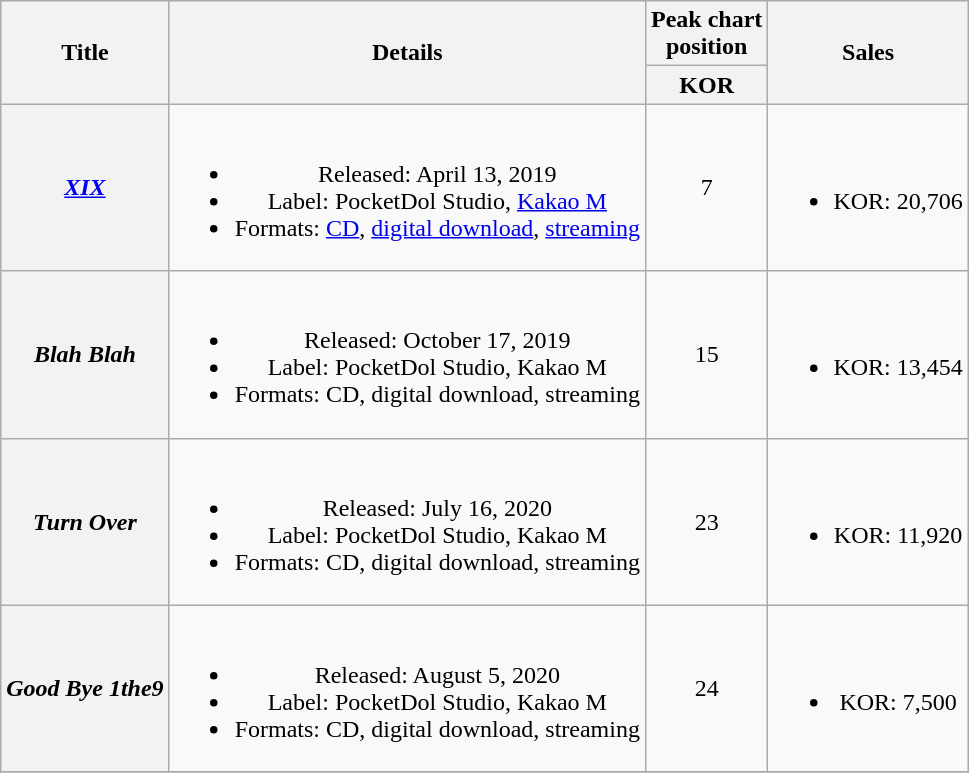<table class="wikitable plainrowheaders" style="text-align:center;">
<tr>
<th rowspan="2">Title</th>
<th rowspan="2">Details</th>
<th>Peak chart<br>position</th>
<th rowspan="2">Sales</th>
</tr>
<tr>
<th>KOR<br></th>
</tr>
<tr>
<th scope="row"><em><a href='#'>XIX</a></em></th>
<td><br><ul><li>Released: April 13, 2019</li><li>Label: PocketDol Studio, <a href='#'>Kakao M</a></li><li>Formats: <a href='#'>CD</a>, <a href='#'>digital download</a>, <a href='#'>streaming</a></li></ul></td>
<td>7</td>
<td><br><ul><li>KOR: 20,706</li></ul></td>
</tr>
<tr>
<th scope="row"><em>Blah Blah</em></th>
<td><br><ul><li>Released: October 17, 2019</li><li>Label: PocketDol Studio, Kakao M</li><li>Formats: CD, digital download, streaming</li></ul></td>
<td>15</td>
<td><br><ul><li>KOR: 13,454</li></ul></td>
</tr>
<tr>
<th scope="row"><em>Turn Over</em></th>
<td><br><ul><li>Released: July 16, 2020</li><li>Label: PocketDol Studio, Kakao M</li><li>Formats: CD, digital download, streaming</li></ul></td>
<td>23</td>
<td><br><ul><li>KOR: 11,920</li></ul></td>
</tr>
<tr>
<th scope="row"><em>Good Bye 1the9</em></th>
<td><br><ul><li>Released: August 5, 2020</li><li>Label: PocketDol Studio, Kakao M</li><li>Formats: CD, digital download, streaming</li></ul></td>
<td>24</td>
<td><br><ul><li>KOR: 7,500</li></ul></td>
</tr>
<tr>
</tr>
</table>
